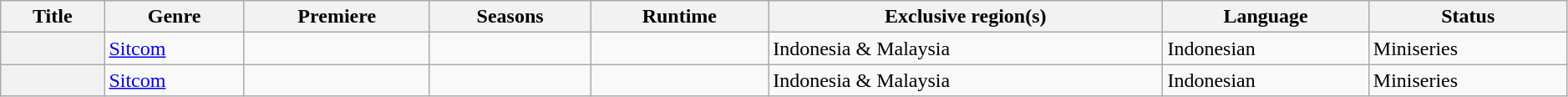<table class="wikitable plainrowheaders sortable" style="width:99%;">
<tr>
<th>Title</th>
<th>Genre</th>
<th>Premiere</th>
<th>Seasons</th>
<th>Runtime</th>
<th>Exclusive region(s)</th>
<th>Language</th>
<th>Status</th>
</tr>
<tr>
<th scope="row"><em></em></th>
<td><a href='#'>Sitcom</a></td>
<td></td>
<td></td>
<td></td>
<td>Indonesia & Malaysia</td>
<td>Indonesian</td>
<td>Miniseries</td>
</tr>
<tr>
<th scope="row"><em></em></th>
<td><a href='#'>Sitcom</a></td>
<td></td>
<td></td>
<td></td>
<td>Indonesia & Malaysia</td>
<td>Indonesian</td>
<td>Miniseries</td>
</tr>
</table>
